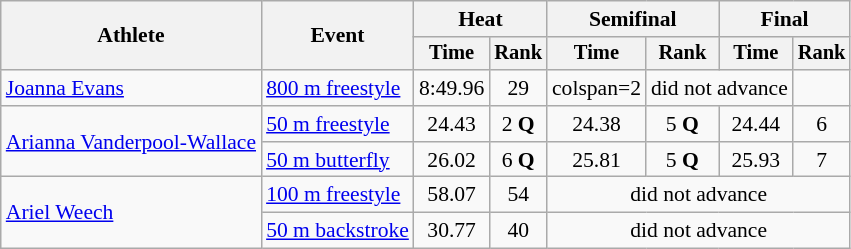<table class=wikitable style="font-size:90%">
<tr>
<th rowspan="2">Athlete</th>
<th rowspan="2">Event</th>
<th colspan="2">Heat</th>
<th colspan="2">Semifinal</th>
<th colspan="2">Final</th>
</tr>
<tr style="font-size:95%">
<th>Time</th>
<th>Rank</th>
<th>Time</th>
<th>Rank</th>
<th>Time</th>
<th>Rank</th>
</tr>
<tr align=center>
<td align=left><a href='#'>Joanna Evans</a></td>
<td align=left><a href='#'>800 m freestyle</a></td>
<td>8:49.96</td>
<td>29</td>
<td>colspan=2 </td>
<td colspan=2>did not advance</td>
</tr>
<tr align=center>
<td align=left rowspan=2><a href='#'>Arianna Vanderpool-Wallace</a></td>
<td align=left><a href='#'>50 m freestyle</a></td>
<td>24.43</td>
<td>2 <strong>Q</strong></td>
<td>24.38</td>
<td>5 <strong>Q</strong></td>
<td>24.44</td>
<td>6</td>
</tr>
<tr align=center>
<td align=left><a href='#'>50 m butterfly</a></td>
<td>26.02</td>
<td>6 <strong>Q</strong></td>
<td>25.81</td>
<td>5 <strong>Q</strong></td>
<td>25.93</td>
<td>7</td>
</tr>
<tr align=center>
<td align=left rowspan=2><a href='#'>Ariel Weech</a></td>
<td align=left><a href='#'>100 m freestyle</a></td>
<td>58.07</td>
<td>54</td>
<td colspan=4>did not advance</td>
</tr>
<tr align=center>
<td align=left><a href='#'>50 m backstroke</a></td>
<td>30.77</td>
<td>40</td>
<td colspan=4>did not advance</td>
</tr>
</table>
